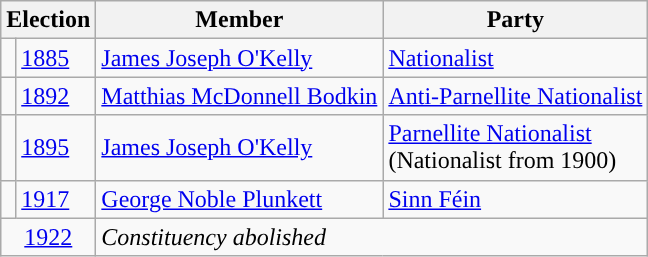<table class="wikitable">
<tr>
<th colspan="2">Election</th>
<th>Member</th>
<th>Party</th>
</tr>
<tr>
<td style="color:inherit;background-color: "></td>
<td><a href='#'>1885</a></td>
<td><a href='#'>James Joseph O'Kelly</a></td>
<td><a href='#'>Nationalist</a></td>
</tr>
<tr>
<td style="color:inherit;background-color: "></td>
<td><a href='#'>1892</a></td>
<td><a href='#'>Matthias McDonnell Bodkin</a></td>
<td><a href='#'>Anti-Parnellite Nationalist</a></td>
</tr>
<tr>
<td style="color:inherit;background-color: "></td>
<td><a href='#'>1895</a></td>
<td><a href='#'>James Joseph O'Kelly</a></td>
<td><a href='#'>Parnellite Nationalist</a><br>(Nationalist from 1900)</td>
</tr>
<tr>
<td style="color:inherit;background-color: "></td>
<td><a href='#'>1917</a></td>
<td><a href='#'>George Noble Plunkett</a></td>
<td><a href='#'>Sinn Féin</a></td>
</tr>
<tr>
<td colspan="2" align="center"><a href='#'>1922</a></td>
<td colspan="2"><em>Constituency abolished</em></td>
</tr>
</table>
